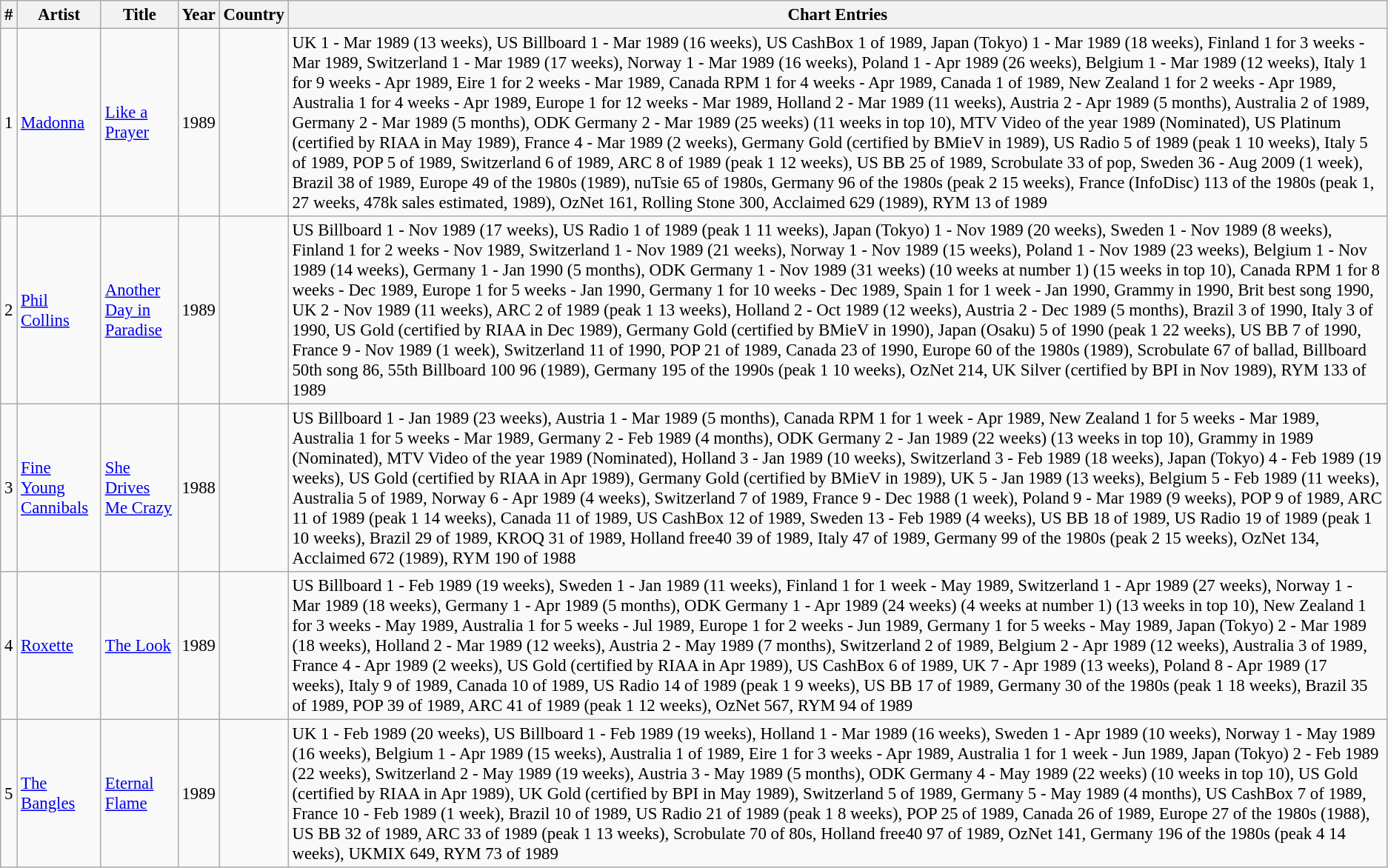<table class="wikitable" style="font-size:95%;">
<tr>
<th>#</th>
<th>Artist</th>
<th>Title</th>
<th>Year</th>
<th>Country</th>
<th>Chart Entries</th>
</tr>
<tr>
<td>1</td>
<td><a href='#'>Madonna</a></td>
<td><a href='#'>Like a Prayer</a></td>
<td>1989</td>
<td></td>
<td>UK 1 - Mar 1989 (13 weeks), US Billboard 1 - Mar 1989 (16 weeks), US CashBox 1 of 1989, Japan (Tokyo) 1 - Mar 1989 (18 weeks), Finland 1 for 3 weeks - Mar 1989, Switzerland 1 - Mar 1989 (17 weeks), Norway 1 - Mar 1989 (16 weeks), Poland 1 - Apr 1989 (26 weeks), Belgium 1 - Mar 1989 (12 weeks), Italy 1 for 9 weeks - Apr 1989, Eire 1 for 2 weeks - Mar 1989, Canada RPM 1 for 4 weeks - Apr 1989, Canada 1 of 1989, New Zealand 1 for 2 weeks - Apr 1989, Australia 1 for 4 weeks - Apr 1989, Europe 1 for 12 weeks - Mar 1989, Holland 2 - Mar 1989 (11 weeks), Austria 2 - Apr 1989 (5 months), Australia 2 of 1989, Germany 2 - Mar 1989 (5 months), ODK Germany 2 - Mar 1989 (25 weeks) (11 weeks in top 10), MTV Video of the year 1989 (Nominated), US Platinum (certified by RIAA in May 1989), France 4 - Mar 1989 (2 weeks), Germany Gold (certified by BMieV in 1989), US Radio 5 of 1989 (peak 1 10 weeks), Italy 5 of 1989, POP 5 of 1989, Switzerland 6 of 1989, ARC 8 of 1989 (peak 1 12 weeks), US BB 25 of 1989, Scrobulate 33 of pop, Sweden 36 - Aug 2009 (1 week), Brazil 38 of 1989, Europe 49 of the 1980s (1989), nuTsie 65 of 1980s, Germany 96 of the 1980s (peak 2 15 weeks), France (InfoDisc) 113 of the 1980s (peak 1, 27 weeks, 478k sales estimated, 1989), OzNet 161, Rolling Stone 300, Acclaimed 629 (1989), RYM 13 of 1989</td>
</tr>
<tr>
<td>2</td>
<td><a href='#'>Phil Collins</a></td>
<td><a href='#'>Another Day in Paradise</a></td>
<td>1989</td>
<td></td>
<td>US Billboard 1 - Nov 1989 (17 weeks), US Radio 1 of 1989 (peak 1 11 weeks), Japan (Tokyo) 1 - Nov 1989 (20 weeks), Sweden 1 - Nov 1989 (8 weeks), Finland 1 for 2 weeks - Nov 1989, Switzerland 1 - Nov 1989 (21 weeks), Norway 1 - Nov 1989 (15 weeks), Poland 1 - Nov 1989 (23 weeks), Belgium 1 - Nov 1989 (14 weeks), Germany 1 - Jan 1990 (5 months), ODK Germany 1 - Nov 1989 (31 weeks) (10 weeks at number 1) (15 weeks in top 10), Canada RPM 1 for 8 weeks - Dec 1989, Europe 1 for 5 weeks - Jan 1990, Germany 1 for 10 weeks - Dec 1989, Spain 1 for 1 week - Jan 1990, Grammy in 1990, Brit best song 1990, UK 2 - Nov 1989 (11 weeks), ARC 2 of 1989 (peak 1 13 weeks), Holland 2 - Oct 1989 (12 weeks), Austria 2 - Dec 1989 (5 months), Brazil 3 of 1990, Italy 3 of 1990, US Gold (certified by RIAA in Dec 1989), Germany Gold (certified by BMieV in 1990), Japan (Osaku) 5 of 1990 (peak 1 22 weeks), US BB 7 of 1990, France 9 - Nov 1989 (1 week), Switzerland 11 of 1990, POP 21 of 1989, Canada 23 of 1990, Europe 60 of the 1980s (1989), Scrobulate 67 of ballad, Billboard 50th song 86, 55th Billboard 100 96 (1989), Germany 195 of the 1990s (peak 1 10 weeks), OzNet 214, UK Silver (certified by BPI in Nov 1989), RYM 133 of 1989</td>
</tr>
<tr>
<td>3</td>
<td><a href='#'>Fine Young Cannibals</a></td>
<td><a href='#'>She Drives Me Crazy</a></td>
<td>1988</td>
<td></td>
<td>US Billboard 1 - Jan 1989 (23 weeks), Austria 1 - Mar 1989 (5 months), Canada RPM 1 for 1 week - Apr 1989, New Zealand 1 for 5 weeks - Mar 1989, Australia 1 for 5 weeks - Mar 1989, Germany 2 - Feb 1989 (4 months), ODK Germany 2 - Jan 1989 (22 weeks) (13 weeks in top 10), Grammy in 1989 (Nominated), MTV Video of the year 1989 (Nominated), Holland 3 - Jan 1989 (10 weeks), Switzerland 3 - Feb 1989 (18 weeks), Japan (Tokyo) 4 - Feb 1989 (19 weeks), US Gold (certified by RIAA in Apr 1989), Germany Gold (certified by BMieV in 1989), UK 5 - Jan 1989 (13 weeks), Belgium 5 - Feb 1989 (11 weeks), Australia 5 of 1989, Norway 6 - Apr 1989 (4 weeks), Switzerland 7 of 1989, France 9 - Dec 1988 (1 week), Poland 9 - Mar 1989 (9 weeks), POP 9 of 1989, ARC 11 of 1989 (peak 1 14 weeks), Canada 11 of 1989, US CashBox 12 of 1989, Sweden 13 - Feb 1989 (4 weeks), US BB 18 of 1989, US Radio 19 of 1989 (peak 1 10 weeks), Brazil 29 of 1989, KROQ 31 of 1989, Holland free40 39 of 1989, Italy 47 of 1989, Germany 99 of the 1980s (peak 2 15 weeks), OzNet 134, Acclaimed 672 (1989), RYM 190 of 1988</td>
</tr>
<tr>
<td>4</td>
<td><a href='#'>Roxette</a></td>
<td><a href='#'>The Look</a></td>
<td>1989</td>
<td></td>
<td>US Billboard 1 - Feb 1989 (19 weeks), Sweden 1 - Jan 1989 (11 weeks), Finland 1 for 1 week - May 1989, Switzerland 1 - Apr 1989 (27 weeks), Norway 1 - Mar 1989 (18 weeks), Germany 1 - Apr 1989 (5 months), ODK Germany 1 - Apr 1989 (24 weeks) (4 weeks at number 1) (13 weeks in top 10), New Zealand 1 for 3 weeks - May 1989, Australia 1 for 5 weeks - Jul 1989, Europe 1 for 2 weeks - Jun 1989, Germany 1 for 5 weeks - May 1989, Japan (Tokyo) 2 - Mar 1989 (18 weeks), Holland 2 - Mar 1989 (12 weeks), Austria 2 - May 1989 (7 months), Switzerland 2 of 1989, Belgium 2 - Apr 1989 (12 weeks), Australia 3 of 1989, France 4 - Apr 1989 (2 weeks), US Gold (certified by RIAA in Apr 1989), US CashBox 6 of 1989, UK 7 - Apr 1989 (13 weeks), Poland 8 - Apr 1989 (17 weeks), Italy 9 of 1989, Canada 10 of 1989, US Radio 14 of 1989 (peak 1 9 weeks), US BB 17 of 1989, Germany 30 of the 1980s (peak 1 18 weeks), Brazil 35 of 1989, POP 39 of 1989, ARC 41 of 1989 (peak 1 12 weeks), OzNet 567, RYM 94 of 1989</td>
</tr>
<tr>
<td>5</td>
<td><a href='#'>The Bangles</a></td>
<td><a href='#'>Eternal Flame</a></td>
<td>1989</td>
<td></td>
<td>UK 1 - Feb 1989 (20 weeks), US Billboard 1 - Feb 1989 (19 weeks), Holland 1 - Mar 1989 (16 weeks), Sweden 1 - Apr 1989 (10 weeks), Norway 1 - May 1989 (16 weeks), Belgium 1 - Apr 1989 (15 weeks), Australia 1 of 1989, Eire 1 for 3 weeks - Apr 1989, Australia 1 for 1 week - Jun 1989, Japan (Tokyo) 2 - Feb 1989 (22 weeks), Switzerland 2 - May 1989 (19 weeks), Austria 3 - May 1989 (5 months), ODK Germany 4 - May 1989 (22 weeks) (10 weeks in top 10), US Gold (certified by RIAA in Apr 1989), UK Gold (certified by BPI in May 1989), Switzerland 5 of 1989, Germany 5 - May 1989 (4 months), US CashBox 7 of 1989, France 10 - Feb 1989 (1 week), Brazil 10 of 1989, US Radio 21 of 1989 (peak 1 8 weeks), POP 25 of 1989, Canada 26 of 1989, Europe 27 of the 1980s (1988), US BB 32 of 1989, ARC 33 of 1989 (peak 1 13 weeks), Scrobulate 70 of 80s, Holland free40 97 of 1989, OzNet 141, Germany 196 of the 1980s (peak 4 14 weeks), UKMIX 649, RYM 73 of 1989</td>
</tr>
</table>
